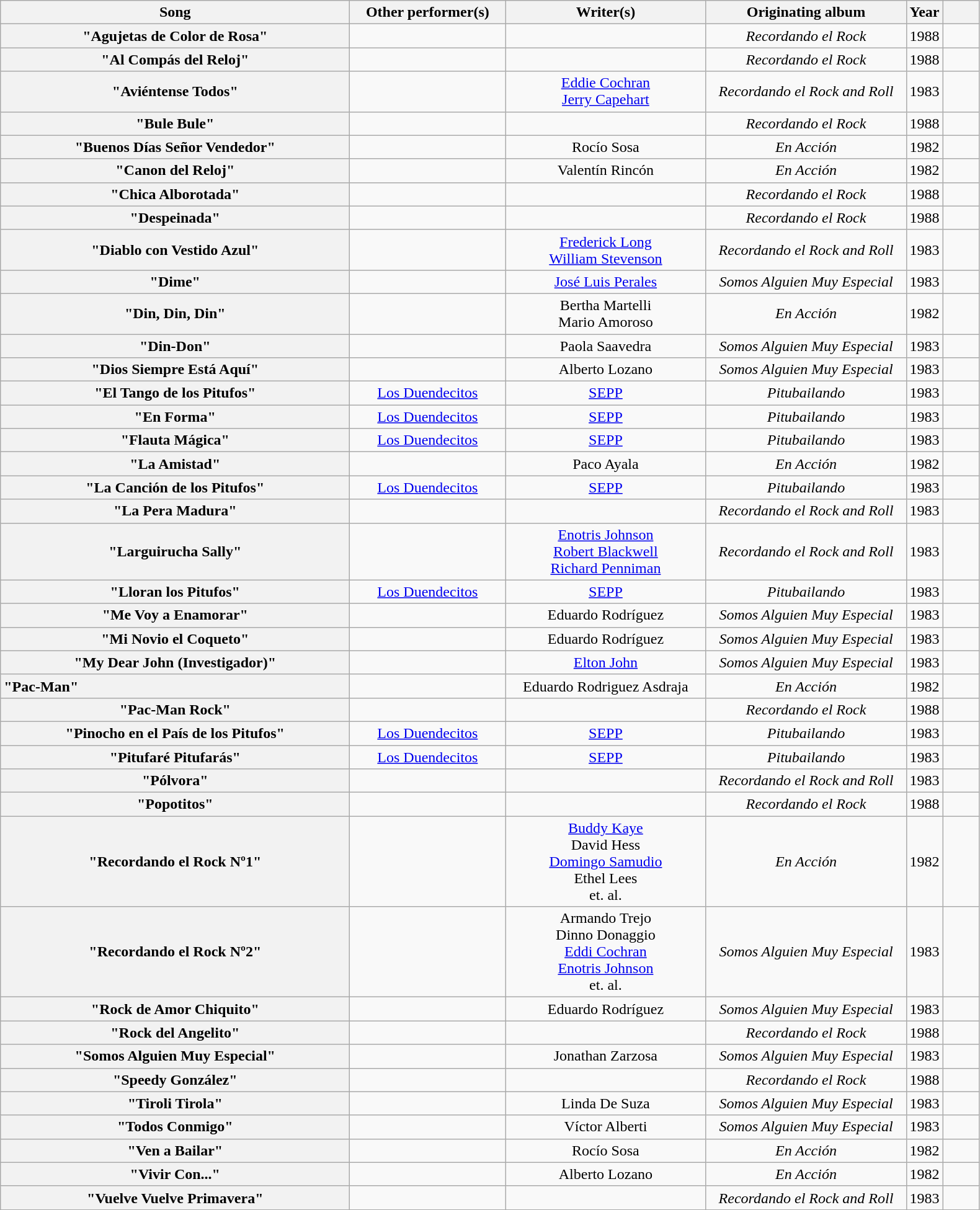<table class="wikitable sortable plainrowheaders" style="text-align:center;">
<tr>
<th scope="col" style="width:23em;">Song</th>
<th scope="col" style="width:10em;">Other performer(s)</th>
<th scope="col" style="width:13em;" class="unsortable">Writer(s)</th>
<th scope="col" style="width:13em;">Originating album</th>
<th scope="col" style="width:2em;">Year</th>
<th scope="col" style="width:2em;" class="unsortable"></th>
</tr>
<tr>
<th scope="row">"Agujetas de Color de Rosa"</th>
<td></td>
<td></td>
<td><em>Recordando el Rock</em></td>
<td>1988</td>
<td></td>
</tr>
<tr>
<th scope="row">"Al Compás del Reloj"</th>
<td></td>
<td></td>
<td><em>Recordando el Rock</em></td>
<td>1988</td>
<td></td>
</tr>
<tr>
<th scope="row">"Aviéntense Todos"</th>
<td></td>
<td><a href='#'>Eddie Cochran</a><br><a href='#'>Jerry Capehart</a></td>
<td><em>Recordando el Rock and Roll</em></td>
<td>1983</td>
<td></td>
</tr>
<tr>
<th scope="row">"Bule Bule"</th>
<td></td>
<td></td>
<td><em>Recordando el Rock</em></td>
<td>1988</td>
<td></td>
</tr>
<tr>
<th scope="row">"Buenos Días Señor Vendedor"</th>
<td></td>
<td>Rocío Sosa</td>
<td><em>En Acción</em></td>
<td>1982</td>
<td></td>
</tr>
<tr>
<th scope="row">"Canon del Reloj"</th>
<td></td>
<td>Valentín Rincón</td>
<td><em>En Acción</em></td>
<td>1982</td>
<td></td>
</tr>
<tr>
<th scope="row">"Chica Alborotada"</th>
<td></td>
<td></td>
<td><em>Recordando el Rock</em></td>
<td>1988</td>
<td></td>
</tr>
<tr>
<th scope="row">"Despeinada"</th>
<td></td>
<td></td>
<td><em>Recordando el Rock</em></td>
<td>1988</td>
<td></td>
</tr>
<tr>
<th scope="row">"Diablo con Vestido Azul"</th>
<td></td>
<td><a href='#'>Frederick Long</a><br><a href='#'>William Stevenson</a></td>
<td><em>Recordando el Rock and Roll</em></td>
<td>1983</td>
<td></td>
</tr>
<tr>
<th scope="row">"Dime"</th>
<td></td>
<td><a href='#'>José Luis Perales</a></td>
<td><em>Somos Alguien Muy Especial</em></td>
<td>1983</td>
<td></td>
</tr>
<tr>
<th scope="row">"Din, Din, Din"</th>
<td></td>
<td>Bertha Martelli<br>Mario Amoroso</td>
<td><em>En Acción</em></td>
<td>1982</td>
<td></td>
</tr>
<tr>
<th scope="row">"Din-Don"</th>
<td></td>
<td>Paola Saavedra</td>
<td><em>Somos Alguien Muy Especial</em></td>
<td>1983</td>
<td></td>
</tr>
<tr>
<th scope="row">"Dios Siempre Está Aquí"</th>
<td></td>
<td>Alberto Lozano</td>
<td><em>Somos Alguien Muy Especial</em></td>
<td>1983</td>
<td></td>
</tr>
<tr>
<th scope="row">"El Tango de los Pitufos"</th>
<td><a href='#'>Los Duendecitos</a></td>
<td><a href='#'>SEPP</a></td>
<td><em>Pitubailando</em></td>
<td>1983</td>
<td></td>
</tr>
<tr>
<th scope="row">"En Forma"</th>
<td><a href='#'>Los Duendecitos</a></td>
<td><a href='#'>SEPP</a></td>
<td><em>Pitubailando</em></td>
<td>1983</td>
<td></td>
</tr>
<tr>
<th scope="row">"Flauta Mágica"</th>
<td><a href='#'>Los Duendecitos</a></td>
<td><a href='#'>SEPP</a></td>
<td><em>Pitubailando</em></td>
<td>1983</td>
<td></td>
</tr>
<tr>
<th scope="row">"La Amistad"</th>
<td></td>
<td>Paco Ayala</td>
<td><em>En Acción</em></td>
<td>1982</td>
<td></td>
</tr>
<tr>
<th scope="row">"La Canción de los Pitufos"</th>
<td><a href='#'>Los Duendecitos</a></td>
<td><a href='#'>SEPP</a></td>
<td><em>Pitubailando</em></td>
<td>1983</td>
<td></td>
</tr>
<tr>
<th scope="row">"La Pera Madura"</th>
<td></td>
<td></td>
<td><em>Recordando el Rock and Roll</em></td>
<td>1983</td>
<td></td>
</tr>
<tr>
<th scope="row">"Larguirucha Sally"</th>
<td></td>
<td><a href='#'>Enotris Johnson</a><br><a href='#'>Robert Blackwell</a><br><a href='#'>Richard Penniman</a></td>
<td><em>Recordando el Rock and Roll</em></td>
<td>1983</td>
<td></td>
</tr>
<tr>
<th scope="row">"Lloran los Pitufos"</th>
<td><a href='#'>Los Duendecitos</a></td>
<td><a href='#'>SEPP</a></td>
<td><em>Pitubailando</em></td>
<td>1983</td>
<td></td>
</tr>
<tr>
<th scope="row">"Me Voy a Enamorar"</th>
<td></td>
<td>Eduardo Rodríguez</td>
<td><em>Somos Alguien Muy Especial</em></td>
<td>1983</td>
<td></td>
</tr>
<tr>
<th scope="row">"Mi Novio el Coqueto"</th>
<td></td>
<td>Eduardo Rodríguez</td>
<td><em>Somos Alguien Muy Especial</em></td>
<td>1983</td>
<td></td>
</tr>
<tr>
<th scope="row">"My Dear John (Investigador)"</th>
<td></td>
<td><a href='#'>Elton John</a></td>
<td><em>Somos Alguien Muy Especial</em></td>
<td>1983</td>
<td></td>
</tr>
<tr>
<th scope="row" style="text-align:left;">"Pac-Man"</th>
<td></td>
<td>Eduardo Rodriguez Asdraja</td>
<td><em>En Acción</em></td>
<td>1982</td>
<td></td>
</tr>
<tr>
<th scope="row">"Pac-Man Rock"</th>
<td></td>
<td></td>
<td><em>Recordando el Rock</em></td>
<td>1988</td>
<td></td>
</tr>
<tr>
<th scope="row">"Pinocho en el País de los Pitufos"</th>
<td><a href='#'>Los Duendecitos</a></td>
<td><a href='#'>SEPP</a></td>
<td><em>Pitubailando</em></td>
<td>1983</td>
<td></td>
</tr>
<tr>
<th scope="row">"Pitufaré Pitufarás"</th>
<td><a href='#'>Los Duendecitos</a></td>
<td><a href='#'>SEPP</a></td>
<td><em>Pitubailando</em></td>
<td>1983</td>
<td></td>
</tr>
<tr>
<th scope="row">"Pólvora"</th>
<td></td>
<td></td>
<td><em>Recordando el Rock and Roll</em></td>
<td>1983</td>
<td></td>
</tr>
<tr>
<th scope="row">"Popotitos"</th>
<td></td>
<td></td>
<td><em>Recordando el Rock</em></td>
<td>1988</td>
<td></td>
</tr>
<tr>
<th scope="row">"Recordando el Rock Nº1"</th>
<td></td>
<td><a href='#'>Buddy Kaye</a><br>David Hess<br><a href='#'>Domingo Samudio</a><br>Ethel Lees<br>et. al.</td>
<td><em>En Acción</em></td>
<td>1982</td>
<td></td>
</tr>
<tr>
<th scope="row">"Recordando el Rock Nº2"</th>
<td></td>
<td>Armando Trejo<br>Dinno Donaggio<br><a href='#'>Eddi Cochran</a><br><a href='#'>Enotris Johnson</a><br>et. al.</td>
<td><em>Somos Alguien Muy Especial</em></td>
<td>1983</td>
<td></td>
</tr>
<tr>
<th scope="row">"Rock de Amor Chiquito"</th>
<td></td>
<td>Eduardo Rodríguez</td>
<td><em>Somos Alguien Muy Especial</em></td>
<td>1983</td>
<td></td>
</tr>
<tr>
<th scope="row">"Rock del Angelito"</th>
<td></td>
<td></td>
<td><em>Recordando el Rock</em></td>
<td>1988</td>
<td></td>
</tr>
<tr>
<th scope="row">"Somos Alguien Muy Especial"</th>
<td></td>
<td>Jonathan Zarzosa</td>
<td><em>Somos Alguien Muy Especial</em></td>
<td>1983</td>
<td></td>
</tr>
<tr>
<th scope="row">"Speedy González"</th>
<td></td>
<td></td>
<td><em>Recordando el Rock</em></td>
<td>1988</td>
<td></td>
</tr>
<tr>
<th scope="row">"Tiroli Tirola"</th>
<td></td>
<td>Linda De Suza</td>
<td><em>Somos Alguien Muy Especial</em></td>
<td>1983</td>
<td></td>
</tr>
<tr>
<th scope="row">"Todos Conmigo"</th>
<td></td>
<td>Víctor Alberti</td>
<td><em>Somos Alguien Muy Especial</em></td>
<td>1983</td>
<td></td>
</tr>
<tr>
<th scope="row">"Ven a Bailar"</th>
<td></td>
<td>Rocío Sosa</td>
<td><em>En Acción</em></td>
<td>1982</td>
<td></td>
</tr>
<tr>
<th scope="row">"Vivir Con..."</th>
<td></td>
<td>Alberto Lozano</td>
<td><em>En Acción</em></td>
<td>1982</td>
<td></td>
</tr>
<tr>
<th scope="row">"Vuelve Vuelve Primavera"</th>
<td></td>
<td></td>
<td><em>Recordando el Rock and Roll</em></td>
<td>1983</td>
<td></td>
</tr>
<tr>
</tr>
</table>
